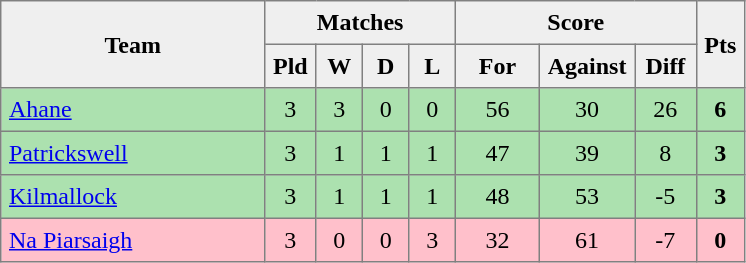<table style=border-collapse:collapse border=1 cellspacing=0 cellpadding=5>
<tr align=center bgcolor=#efefef>
<th rowspan=2 width=165>Team</th>
<th colspan=4>Matches</th>
<th colspan=3>Score</th>
<th rowspan=2width=20>Pts</th>
</tr>
<tr align=center bgcolor=#efefef>
<th width=20>Pld</th>
<th width=20>W</th>
<th width=20>D</th>
<th width=20>L</th>
<th width=45>For</th>
<th width=45>Against</th>
<th width=30>Diff</th>
</tr>
<tr align=center style="background:#ACE1AF;">
<td style="text-align:left;"><a href='#'>Ahane</a></td>
<td>3</td>
<td>3</td>
<td>0</td>
<td>0</td>
<td>56</td>
<td>30</td>
<td>26</td>
<td><strong>6</strong></td>
</tr>
<tr align=center style="background:#ACE1AF;">
<td style="text-align:left;"><a href='#'>Patrickswell</a></td>
<td>3</td>
<td>1</td>
<td>1</td>
<td>1</td>
<td>47</td>
<td>39</td>
<td>8</td>
<td><strong>3</strong></td>
</tr>
<tr align=center style="background:#ACE1AF;">
<td style="text-align:left;"><a href='#'>Kilmallock</a></td>
<td>3</td>
<td>1</td>
<td>1</td>
<td>1</td>
<td>48</td>
<td>53</td>
<td>-5</td>
<td><strong>3</strong></td>
</tr>
<tr align=center style="background:#FFC0CB;">
<td style="text-align:left;"><a href='#'>Na Piarsaigh</a></td>
<td>3</td>
<td>0</td>
<td>0</td>
<td>3</td>
<td>32</td>
<td>61</td>
<td>-7</td>
<td><strong>0</strong></td>
</tr>
</table>
